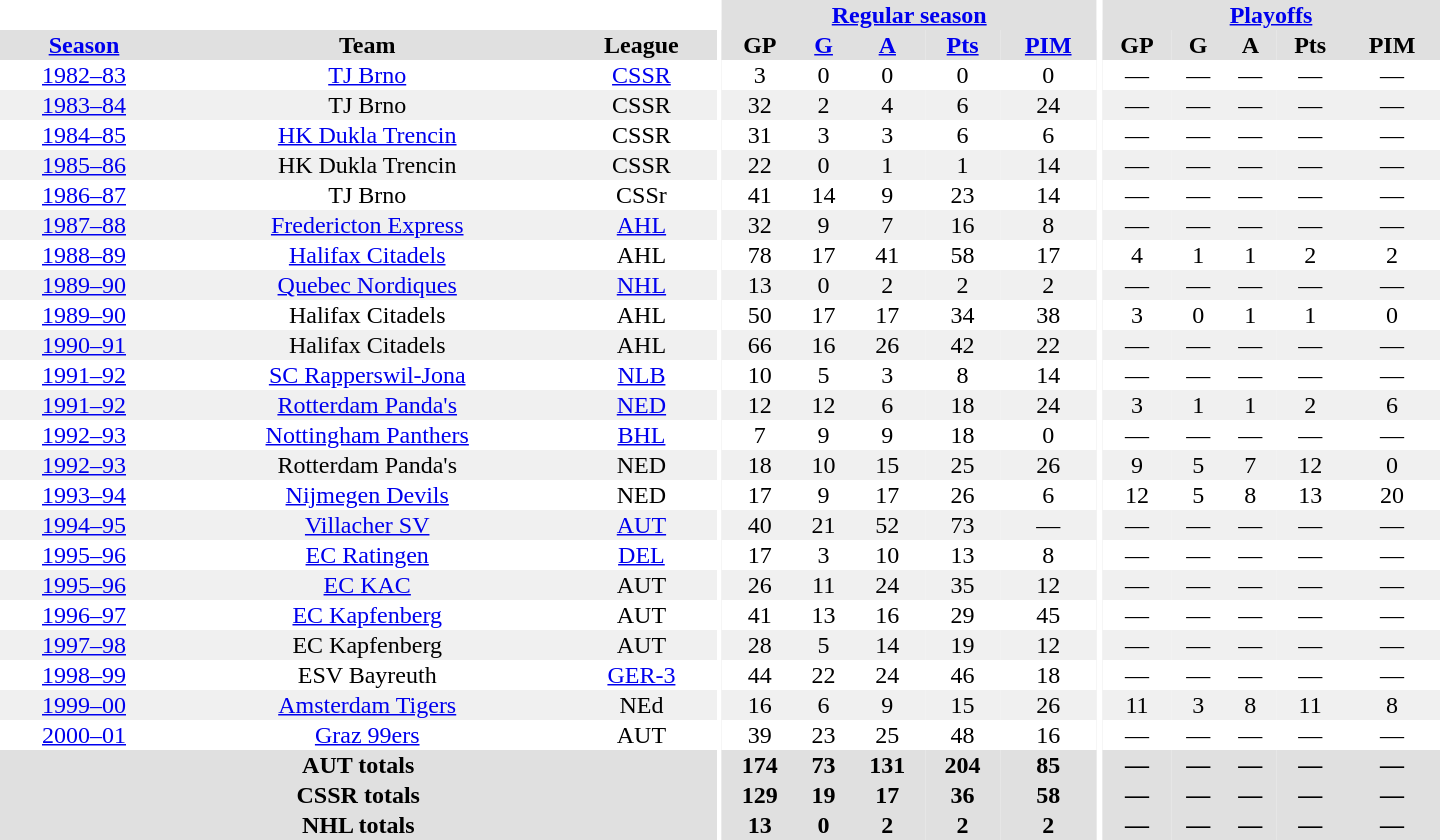<table border="0" cellpadding="1" cellspacing="0" style="text-align:center; width:60em">
<tr bgcolor="#e0e0e0">
<th colspan="3" bgcolor="#ffffff"></th>
<th rowspan="100" bgcolor="#ffffff"></th>
<th colspan="5"><a href='#'>Regular season</a></th>
<th rowspan="100" bgcolor="#ffffff"></th>
<th colspan="5"><a href='#'>Playoffs</a></th>
</tr>
<tr bgcolor="#e0e0e0">
<th><a href='#'>Season</a></th>
<th>Team</th>
<th>League</th>
<th>GP</th>
<th><a href='#'>G</a></th>
<th><a href='#'>A</a></th>
<th><a href='#'>Pts</a></th>
<th><a href='#'>PIM</a></th>
<th>GP</th>
<th>G</th>
<th>A</th>
<th>Pts</th>
<th>PIM</th>
</tr>
<tr>
<td><a href='#'>1982–83</a></td>
<td><a href='#'>TJ Brno</a></td>
<td><a href='#'>CSSR</a></td>
<td>3</td>
<td>0</td>
<td>0</td>
<td>0</td>
<td>0</td>
<td>—</td>
<td>—</td>
<td>—</td>
<td>—</td>
<td>—</td>
</tr>
<tr bgcolor="#f0f0f0">
<td><a href='#'>1983–84</a></td>
<td>TJ Brno</td>
<td>CSSR</td>
<td>32</td>
<td>2</td>
<td>4</td>
<td>6</td>
<td>24</td>
<td>—</td>
<td>—</td>
<td>—</td>
<td>—</td>
<td>—</td>
</tr>
<tr>
<td><a href='#'>1984–85</a></td>
<td><a href='#'>HK Dukla Trencin</a></td>
<td>CSSR</td>
<td>31</td>
<td>3</td>
<td>3</td>
<td>6</td>
<td>6</td>
<td>—</td>
<td>—</td>
<td>—</td>
<td>—</td>
<td>—</td>
</tr>
<tr bgcolor="#f0f0f0">
<td><a href='#'>1985–86</a></td>
<td>HK Dukla Trencin</td>
<td>CSSR</td>
<td>22</td>
<td>0</td>
<td>1</td>
<td>1</td>
<td>14</td>
<td>—</td>
<td>—</td>
<td>—</td>
<td>—</td>
<td>—</td>
</tr>
<tr>
<td><a href='#'>1986–87</a></td>
<td>TJ Brno</td>
<td>CSSr</td>
<td>41</td>
<td>14</td>
<td>9</td>
<td>23</td>
<td>14</td>
<td>—</td>
<td>—</td>
<td>—</td>
<td>—</td>
<td>—</td>
</tr>
<tr bgcolor="#f0f0f0">
<td><a href='#'>1987–88</a></td>
<td><a href='#'>Fredericton Express</a></td>
<td><a href='#'>AHL</a></td>
<td>32</td>
<td>9</td>
<td>7</td>
<td>16</td>
<td>8</td>
<td>—</td>
<td>—</td>
<td>—</td>
<td>—</td>
<td>—</td>
</tr>
<tr>
<td><a href='#'>1988–89</a></td>
<td><a href='#'>Halifax Citadels</a></td>
<td>AHL</td>
<td>78</td>
<td>17</td>
<td>41</td>
<td>58</td>
<td>17</td>
<td>4</td>
<td>1</td>
<td>1</td>
<td>2</td>
<td>2</td>
</tr>
<tr bgcolor="#f0f0f0">
<td><a href='#'>1989–90</a></td>
<td><a href='#'>Quebec Nordiques</a></td>
<td><a href='#'>NHL</a></td>
<td>13</td>
<td>0</td>
<td>2</td>
<td>2</td>
<td>2</td>
<td>—</td>
<td>—</td>
<td>—</td>
<td>—</td>
<td>—</td>
</tr>
<tr>
<td><a href='#'>1989–90</a></td>
<td>Halifax Citadels</td>
<td>AHL</td>
<td>50</td>
<td>17</td>
<td>17</td>
<td>34</td>
<td>38</td>
<td>3</td>
<td>0</td>
<td>1</td>
<td>1</td>
<td>0</td>
</tr>
<tr bgcolor="#f0f0f0">
<td><a href='#'>1990–91</a></td>
<td>Halifax Citadels</td>
<td>AHL</td>
<td>66</td>
<td>16</td>
<td>26</td>
<td>42</td>
<td>22</td>
<td>—</td>
<td>—</td>
<td>—</td>
<td>—</td>
<td>—</td>
</tr>
<tr>
<td><a href='#'>1991–92</a></td>
<td><a href='#'>SC Rapperswil-Jona</a></td>
<td><a href='#'>NLB</a></td>
<td>10</td>
<td>5</td>
<td>3</td>
<td>8</td>
<td>14</td>
<td>—</td>
<td>—</td>
<td>—</td>
<td>—</td>
<td>—</td>
</tr>
<tr bgcolor="#f0f0f0">
<td><a href='#'>1991–92</a></td>
<td><a href='#'>Rotterdam Panda's</a></td>
<td><a href='#'>NED</a></td>
<td>12</td>
<td>12</td>
<td>6</td>
<td>18</td>
<td>24</td>
<td>3</td>
<td>1</td>
<td>1</td>
<td>2</td>
<td>6</td>
</tr>
<tr>
<td><a href='#'>1992–93</a></td>
<td><a href='#'>Nottingham Panthers</a></td>
<td><a href='#'>BHL</a></td>
<td>7</td>
<td>9</td>
<td>9</td>
<td>18</td>
<td>0</td>
<td>—</td>
<td>—</td>
<td>—</td>
<td>—</td>
<td>—</td>
</tr>
<tr bgcolor="#f0f0f0">
<td><a href='#'>1992–93</a></td>
<td>Rotterdam Panda's</td>
<td>NED</td>
<td>18</td>
<td>10</td>
<td>15</td>
<td>25</td>
<td>26</td>
<td>9</td>
<td>5</td>
<td>7</td>
<td>12</td>
<td>0</td>
</tr>
<tr>
<td><a href='#'>1993–94</a></td>
<td><a href='#'>Nijmegen Devils</a></td>
<td>NED</td>
<td>17</td>
<td>9</td>
<td>17</td>
<td>26</td>
<td>6</td>
<td>12</td>
<td>5</td>
<td>8</td>
<td>13</td>
<td>20</td>
</tr>
<tr bgcolor="#f0f0f0">
<td><a href='#'>1994–95</a></td>
<td><a href='#'>Villacher SV</a></td>
<td><a href='#'>AUT</a></td>
<td>40</td>
<td>21</td>
<td>52</td>
<td>73</td>
<td>—</td>
<td>—</td>
<td>—</td>
<td>—</td>
<td>—</td>
<td>—</td>
</tr>
<tr>
<td><a href='#'>1995–96</a></td>
<td><a href='#'>EC Ratingen</a></td>
<td><a href='#'>DEL</a></td>
<td>17</td>
<td>3</td>
<td>10</td>
<td>13</td>
<td>8</td>
<td>—</td>
<td>—</td>
<td>—</td>
<td>—</td>
<td>—</td>
</tr>
<tr bgcolor="#f0f0f0">
<td><a href='#'>1995–96</a></td>
<td><a href='#'>EC KAC</a></td>
<td>AUT</td>
<td>26</td>
<td>11</td>
<td>24</td>
<td>35</td>
<td>12</td>
<td>—</td>
<td>—</td>
<td>—</td>
<td>—</td>
<td>—</td>
</tr>
<tr>
<td><a href='#'>1996–97</a></td>
<td><a href='#'>EC Kapfenberg</a></td>
<td>AUT</td>
<td>41</td>
<td>13</td>
<td>16</td>
<td>29</td>
<td>45</td>
<td>—</td>
<td>—</td>
<td>—</td>
<td>—</td>
<td>—</td>
</tr>
<tr bgcolor="#f0f0f0">
<td><a href='#'>1997–98</a></td>
<td>EC Kapfenberg</td>
<td>AUT</td>
<td>28</td>
<td>5</td>
<td>14</td>
<td>19</td>
<td>12</td>
<td>—</td>
<td>—</td>
<td>—</td>
<td>—</td>
<td>—</td>
</tr>
<tr>
<td><a href='#'>1998–99</a></td>
<td>ESV Bayreuth</td>
<td><a href='#'>GER-3</a></td>
<td>44</td>
<td>22</td>
<td>24</td>
<td>46</td>
<td>18</td>
<td>—</td>
<td>—</td>
<td>—</td>
<td>—</td>
<td>—</td>
</tr>
<tr bgcolor="#f0f0f0">
<td><a href='#'>1999–00</a></td>
<td><a href='#'>Amsterdam Tigers</a></td>
<td>NEd</td>
<td>16</td>
<td>6</td>
<td>9</td>
<td>15</td>
<td>26</td>
<td>11</td>
<td>3</td>
<td>8</td>
<td>11</td>
<td>8</td>
</tr>
<tr>
<td><a href='#'>2000–01</a></td>
<td><a href='#'>Graz 99ers</a></td>
<td>AUT</td>
<td>39</td>
<td>23</td>
<td>25</td>
<td>48</td>
<td>16</td>
<td>—</td>
<td>—</td>
<td>—</td>
<td>—</td>
<td>—</td>
</tr>
<tr bgcolor="#e0e0e0">
<th colspan="3">AUT totals</th>
<th>174</th>
<th>73</th>
<th>131</th>
<th>204</th>
<th>85</th>
<th>—</th>
<th>—</th>
<th>—</th>
<th>—</th>
<th>—</th>
</tr>
<tr bgcolor="#e0e0e0">
<th colspan="3">CSSR totals</th>
<th>129</th>
<th>19</th>
<th>17</th>
<th>36</th>
<th>58</th>
<th>—</th>
<th>—</th>
<th>—</th>
<th>—</th>
<th>—</th>
</tr>
<tr bgcolor="#e0e0e0">
<th colspan="3">NHL totals</th>
<th>13</th>
<th>0</th>
<th>2</th>
<th>2</th>
<th>2</th>
<th>—</th>
<th>—</th>
<th>—</th>
<th>—</th>
<th>—</th>
</tr>
</table>
